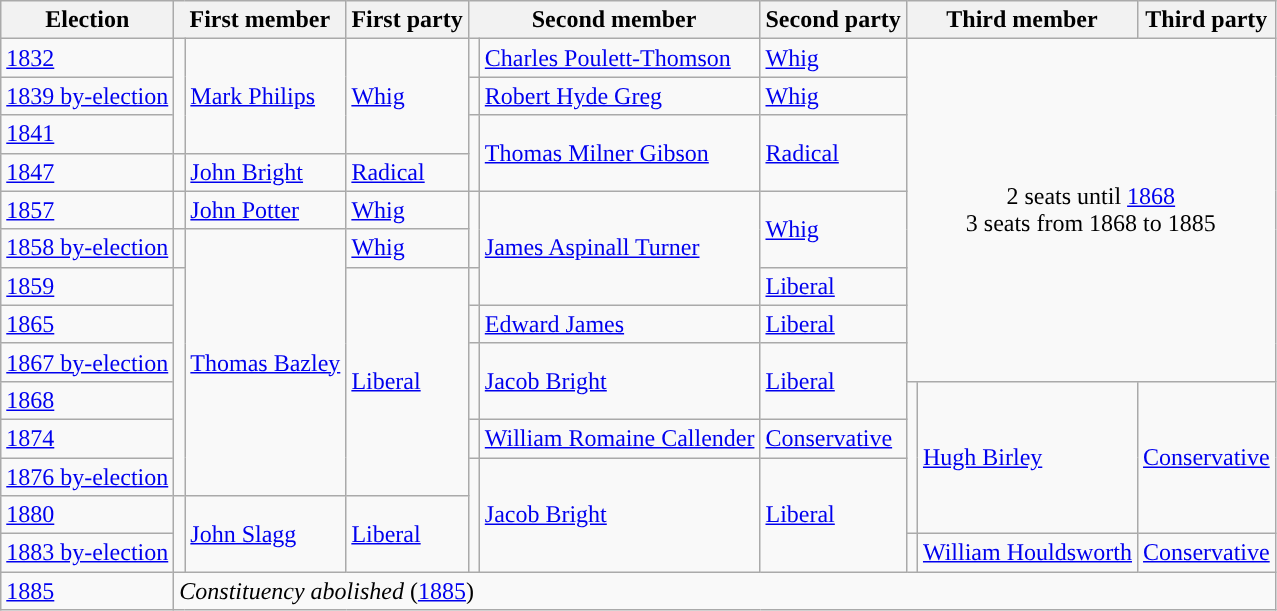<table class="wikitable">
<tr>
<th>Election</th>
<th colspan="2">First member</th>
<th>First party</th>
<th colspan="2">Second member</th>
<th>Second party</th>
<th colspan="2">Third member</th>
<th>Third party</th>
</tr>
<tr>
<td><a href='#'>1832</a></td>
<td rowspan="3" style="color:inherit;background-color: "></td>
<td rowspan="3"><a href='#'>Mark Philips</a></td>
<td rowspan="3"><a href='#'>Whig</a></td>
<td style="color:inherit;background-color: "></td>
<td><a href='#'>Charles Poulett-Thomson</a></td>
<td><a href='#'>Whig</a></td>
<td colspan="4" rowspan="9" align="center">2 seats until <a href='#'>1868</a><br>3 seats from 1868 to 1885</td>
</tr>
<tr>
<td><a href='#'>1839 by-election</a></td>
<td style="color:inherit;background-color: "></td>
<td><a href='#'>Robert Hyde Greg</a></td>
<td><a href='#'>Whig</a></td>
</tr>
<tr>
<td><a href='#'>1841</a></td>
<td rowspan="2" style="color:inherit;background-color: "></td>
<td rowspan="2"><a href='#'>Thomas Milner Gibson</a></td>
<td rowspan="2"><a href='#'>Radical</a></td>
</tr>
<tr>
<td><a href='#'>1847</a></td>
<td style="color:inherit;background-color: "></td>
<td><a href='#'>John Bright</a></td>
<td><a href='#'>Radical</a></td>
</tr>
<tr>
<td><a href='#'>1857</a></td>
<td style="color:inherit;background-color: "></td>
<td><a href='#'>John Potter</a></td>
<td><a href='#'>Whig</a></td>
<td rowspan="2" style="color:inherit;background-color: "></td>
<td rowspan="3"><a href='#'>James Aspinall Turner</a></td>
<td rowspan="2"><a href='#'>Whig</a></td>
</tr>
<tr>
<td><a href='#'>1858 by-election</a></td>
<td style="color:inherit;background-color: "></td>
<td rowspan="7"><a href='#'>Thomas Bazley</a></td>
<td><a href='#'>Whig</a></td>
</tr>
<tr>
<td><a href='#'>1859</a></td>
<td rowspan="6" style="color:inherit;background-color: "></td>
<td rowspan="6"><a href='#'>Liberal</a></td>
<td style="color:inherit;background-color: "></td>
<td><a href='#'>Liberal</a></td>
</tr>
<tr>
<td><a href='#'>1865</a></td>
<td style="color:inherit;background-color: "></td>
<td><a href='#'>Edward James</a></td>
<td><a href='#'>Liberal</a></td>
</tr>
<tr>
<td><a href='#'>1867 by-election</a></td>
<td rowspan="2" style="color:inherit;background-color: "></td>
<td rowspan="2"><a href='#'>Jacob Bright</a></td>
<td rowspan="2"><a href='#'>Liberal</a></td>
</tr>
<tr>
<td><a href='#'>1868</a></td>
<td rowspan="4" style="color:inherit;background-color: "></td>
<td rowspan="4"><a href='#'>Hugh Birley</a></td>
<td rowspan="4"><a href='#'>Conservative</a></td>
</tr>
<tr>
<td><a href='#'>1874</a></td>
<td style="color:inherit;background-color: "></td>
<td><a href='#'>William Romaine Callender</a></td>
<td><a href='#'>Conservative</a></td>
</tr>
<tr>
<td><a href='#'>1876 by-election</a></td>
<td rowspan="3" style="color:inherit;background-color: "></td>
<td rowspan="3"><a href='#'>Jacob Bright</a></td>
<td rowspan="3"><a href='#'>Liberal</a></td>
</tr>
<tr>
<td><a href='#'>1880</a></td>
<td rowspan="2" style="color:inherit;background-color: "></td>
<td rowspan="2"><a href='#'>John Slagg</a></td>
<td rowspan="2"><a href='#'>Liberal</a></td>
</tr>
<tr>
<td><a href='#'>1883 by-election</a></td>
<td style="color:inherit;background-color: "></td>
<td><a href='#'>William Houldsworth</a></td>
<td><a href='#'>Conservative</a></td>
</tr>
<tr>
<td><a href='#'>1885</a></td>
<td colspan="9"><em>Constituency abolished</em> (<a href='#'>1885</a>)</td>
</tr>
</table>
